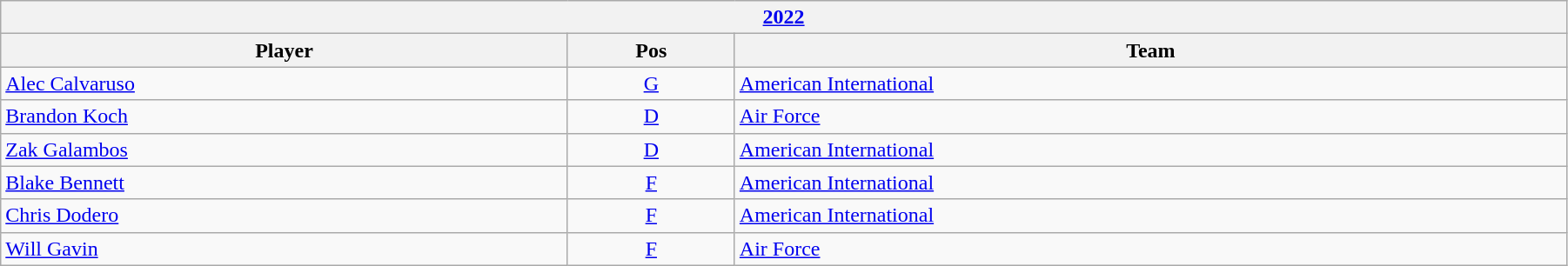<table class="wikitable" width=95%>
<tr>
<th colspan=3><a href='#'>2022</a></th>
</tr>
<tr>
<th>Player</th>
<th>Pos</th>
<th>Team</th>
</tr>
<tr>
<td><a href='#'>Alec Calvaruso</a></td>
<td style="text-align:center;"><a href='#'>G</a></td>
<td><a href='#'>American International</a></td>
</tr>
<tr>
<td><a href='#'>Brandon Koch</a></td>
<td style="text-align:center;"><a href='#'>D</a></td>
<td><a href='#'>Air Force</a></td>
</tr>
<tr>
<td><a href='#'>Zak Galambos</a></td>
<td style="text-align:center;"><a href='#'>D</a></td>
<td><a href='#'>American International</a></td>
</tr>
<tr>
<td><a href='#'>Blake Bennett</a></td>
<td style="text-align:center;"><a href='#'>F</a></td>
<td><a href='#'>American International</a></td>
</tr>
<tr>
<td><a href='#'>Chris Dodero</a></td>
<td style="text-align:center;"><a href='#'>F</a></td>
<td><a href='#'>American International</a></td>
</tr>
<tr>
<td><a href='#'>Will Gavin</a></td>
<td style="text-align:center;"><a href='#'>F</a></td>
<td><a href='#'>Air Force</a></td>
</tr>
</table>
